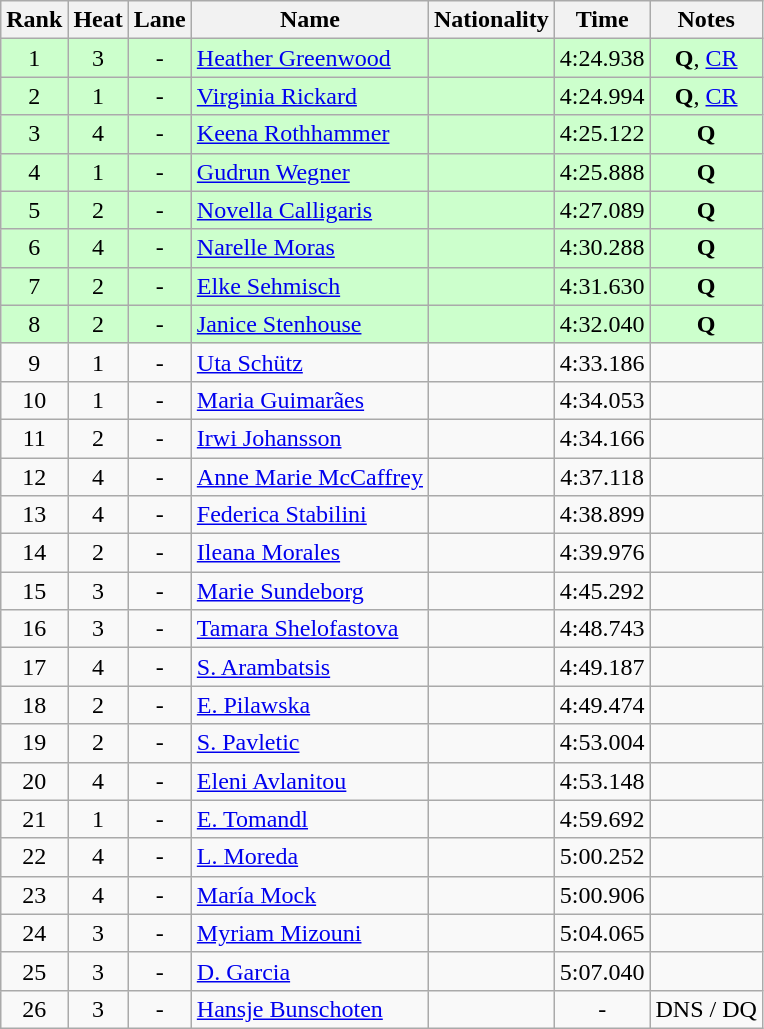<table class="wikitable sortable" style="text-align:center">
<tr>
<th>Rank</th>
<th>Heat</th>
<th>Lane</th>
<th>Name</th>
<th>Nationality</th>
<th>Time</th>
<th>Notes</th>
</tr>
<tr bgcolor=ccffcc>
<td>1</td>
<td>3</td>
<td>-</td>
<td align=left><a href='#'>Heather Greenwood</a></td>
<td align=left></td>
<td>4:24.938</td>
<td><strong>Q</strong>, <a href='#'>CR</a></td>
</tr>
<tr bgcolor=ccffcc>
<td>2</td>
<td>1</td>
<td>-</td>
<td align=left><a href='#'>Virginia Rickard</a></td>
<td align=left></td>
<td>4:24.994</td>
<td><strong>Q</strong>, <a href='#'>CR</a></td>
</tr>
<tr bgcolor=ccffcc>
<td>3</td>
<td>4</td>
<td>-</td>
<td align=left><a href='#'>Keena Rothhammer</a></td>
<td align=left></td>
<td>4:25.122</td>
<td><strong>Q</strong></td>
</tr>
<tr bgcolor=ccffcc>
<td>4</td>
<td>1</td>
<td>-</td>
<td align=left><a href='#'>Gudrun Wegner</a></td>
<td align=left></td>
<td>4:25.888</td>
<td><strong>Q</strong></td>
</tr>
<tr bgcolor=ccffcc>
<td>5</td>
<td>2</td>
<td>-</td>
<td align=left><a href='#'>Novella Calligaris</a></td>
<td align=left></td>
<td>4:27.089</td>
<td><strong>Q</strong></td>
</tr>
<tr bgcolor=ccffcc>
<td>6</td>
<td>4</td>
<td>-</td>
<td align=left><a href='#'>Narelle Moras</a></td>
<td align=left></td>
<td>4:30.288</td>
<td><strong>Q</strong></td>
</tr>
<tr bgcolor=ccffcc>
<td>7</td>
<td>2</td>
<td>-</td>
<td align=left><a href='#'>Elke Sehmisch</a></td>
<td align=left></td>
<td>4:31.630</td>
<td><strong>Q</strong></td>
</tr>
<tr bgcolor=ccffcc>
<td>8</td>
<td>2</td>
<td>-</td>
<td align=left><a href='#'>Janice Stenhouse</a></td>
<td align=left></td>
<td>4:32.040</td>
<td><strong>Q</strong></td>
</tr>
<tr>
<td>9</td>
<td>1</td>
<td>-</td>
<td align=left><a href='#'>Uta Schütz</a></td>
<td align=left></td>
<td>4:33.186</td>
<td></td>
</tr>
<tr>
<td>10</td>
<td>1</td>
<td>-</td>
<td align=left><a href='#'>Maria Guimarães</a></td>
<td align=left></td>
<td>4:34.053</td>
<td></td>
</tr>
<tr>
<td>11</td>
<td>2</td>
<td>-</td>
<td align=left><a href='#'>Irwi Johansson</a></td>
<td align=left></td>
<td>4:34.166</td>
<td></td>
</tr>
<tr>
<td>12</td>
<td>4</td>
<td>-</td>
<td align=left><a href='#'>Anne Marie McCaffrey</a></td>
<td align=left></td>
<td>4:37.118</td>
<td></td>
</tr>
<tr>
<td>13</td>
<td>4</td>
<td>-</td>
<td align=left><a href='#'>Federica Stabilini</a></td>
<td align=left></td>
<td>4:38.899</td>
<td></td>
</tr>
<tr>
<td>14</td>
<td>2</td>
<td>-</td>
<td align=left><a href='#'>Ileana Morales</a></td>
<td align=left></td>
<td>4:39.976</td>
<td></td>
</tr>
<tr>
<td>15</td>
<td>3</td>
<td>-</td>
<td align=left><a href='#'>Marie Sundeborg</a></td>
<td align=left></td>
<td>4:45.292</td>
<td></td>
</tr>
<tr>
<td>16</td>
<td>3</td>
<td>-</td>
<td align=left><a href='#'>Tamara Shelofastova</a></td>
<td align=left></td>
<td>4:48.743</td>
<td></td>
</tr>
<tr>
<td>17</td>
<td>4</td>
<td>-</td>
<td align=left><a href='#'>S. Arambatsis</a></td>
<td align=left></td>
<td>4:49.187</td>
<td></td>
</tr>
<tr>
<td>18</td>
<td>2</td>
<td>-</td>
<td align=left><a href='#'>E. Pilawska</a></td>
<td align=left></td>
<td>4:49.474</td>
<td></td>
</tr>
<tr>
<td>19</td>
<td>2</td>
<td>-</td>
<td align=left><a href='#'>S. Pavletic</a></td>
<td align=left></td>
<td>4:53.004</td>
<td></td>
</tr>
<tr>
<td>20</td>
<td>4</td>
<td>-</td>
<td align=left><a href='#'>Eleni Avlanitou</a></td>
<td align=left></td>
<td>4:53.148</td>
<td></td>
</tr>
<tr>
<td>21</td>
<td>1</td>
<td>-</td>
<td align=left><a href='#'>E. Tomandl</a></td>
<td align=left></td>
<td>4:59.692</td>
<td></td>
</tr>
<tr>
<td>22</td>
<td>4</td>
<td>-</td>
<td align=left><a href='#'>L. Moreda</a></td>
<td align=left></td>
<td>5:00.252</td>
<td></td>
</tr>
<tr>
<td>23</td>
<td>4</td>
<td>-</td>
<td align=left><a href='#'>María Mock</a></td>
<td align=left></td>
<td>5:00.906</td>
<td></td>
</tr>
<tr>
<td>24</td>
<td>3</td>
<td>-</td>
<td align=left><a href='#'>Myriam Mizouni</a></td>
<td align=left></td>
<td>5:04.065</td>
<td></td>
</tr>
<tr>
<td>25</td>
<td>3</td>
<td>-</td>
<td align=left><a href='#'>D. Garcia</a></td>
<td align=left></td>
<td>5:07.040</td>
<td></td>
</tr>
<tr>
<td>26</td>
<td>3</td>
<td>-</td>
<td align=left><a href='#'>Hansje Bunschoten</a></td>
<td align=left></td>
<td>-</td>
<td>DNS / DQ</td>
</tr>
</table>
